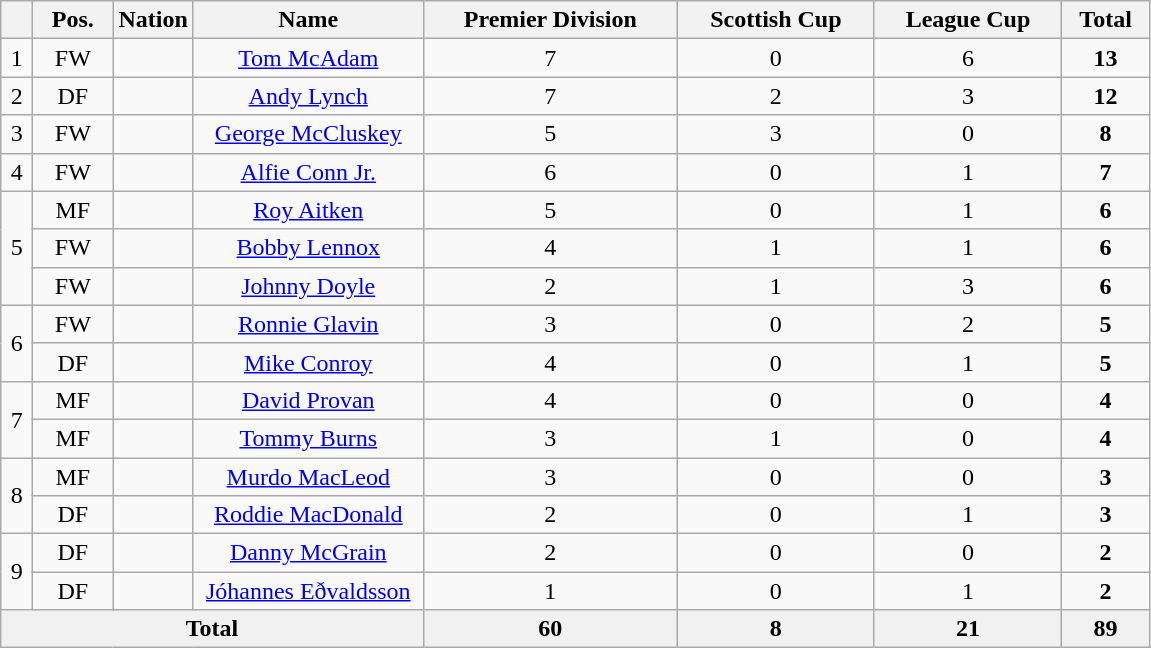<table class="wikitable sortable" style="text-align:center;">
<tr>
<th></th>
<th width="7%">Pos.</th>
<th width="7%">Nation</th>
<th width="20%">Name</th>
<th>Premier Division</th>
<th>Scottish Cup</th>
<th>League Cup</th>
<th>Total</th>
</tr>
<tr>
<td align=center rowspan=1>1</td>
<td>FW</td>
<td></td>
<td><a href='#'>Tom McAdam</a></td>
<td>7</td>
<td>0</td>
<td>6</td>
<td><strong>13</strong></td>
</tr>
<tr>
<td align=center rowspan=1>2</td>
<td>DF</td>
<td></td>
<td><a href='#'>Andy Lynch</a></td>
<td>7</td>
<td>2</td>
<td>3</td>
<td><strong>12</strong></td>
</tr>
<tr>
<td>3</td>
<td>FW</td>
<td></td>
<td><a href='#'>George McCluskey</a></td>
<td>5</td>
<td>3</td>
<td>0</td>
<td><strong>8</strong></td>
</tr>
<tr>
<td align="center">4</td>
<td>FW</td>
<td></td>
<td><a href='#'>Alfie Conn Jr.</a></td>
<td>6</td>
<td>0</td>
<td>1</td>
<td><strong>7</strong></td>
</tr>
<tr>
<td rowspan="3">5</td>
<td>MF</td>
<td></td>
<td><a href='#'>Roy Aitken</a></td>
<td>5</td>
<td>0</td>
<td>1</td>
<td><strong>6</strong></td>
</tr>
<tr>
<td>FW</td>
<td></td>
<td><a href='#'>Bobby Lennox</a></td>
<td>4</td>
<td>1</td>
<td>1</td>
<td><strong>6</strong></td>
</tr>
<tr>
<td>FW</td>
<td></td>
<td><a href='#'>Johnny Doyle</a></td>
<td>2</td>
<td>1</td>
<td>3</td>
<td><strong>6</strong></td>
</tr>
<tr>
<td rowspan="2">6</td>
<td>FW</td>
<td></td>
<td><a href='#'>Ronnie Glavin</a></td>
<td>3</td>
<td>0</td>
<td>2</td>
<td><strong>5</strong></td>
</tr>
<tr>
<td>DF</td>
<td></td>
<td><a href='#'>Mike Conroy</a></td>
<td>4</td>
<td>0</td>
<td>1</td>
<td><strong>5</strong></td>
</tr>
<tr>
<td rowspan="2">7</td>
<td>MF</td>
<td></td>
<td><a href='#'>David Provan</a></td>
<td>4</td>
<td>0</td>
<td>0</td>
<td><strong>4</strong></td>
</tr>
<tr>
<td>MF</td>
<td></td>
<td><a href='#'>Tommy Burns</a></td>
<td>3</td>
<td>1</td>
<td>0</td>
<td><strong>4</strong></td>
</tr>
<tr>
<td rowspan="2">8</td>
<td>MF</td>
<td></td>
<td><a href='#'>Murdo MacLeod</a></td>
<td>3</td>
<td>0</td>
<td>0</td>
<td><strong>3</strong></td>
</tr>
<tr>
<td>DF</td>
<td></td>
<td><a href='#'>Roddie MacDonald</a></td>
<td>2</td>
<td>0</td>
<td>1</td>
<td><strong>3</strong></td>
</tr>
<tr>
<td rowspan="2">9</td>
<td>DF</td>
<td></td>
<td><a href='#'>Danny McGrain</a></td>
<td>2</td>
<td>0</td>
<td>0</td>
<td><strong>2</strong></td>
</tr>
<tr>
<td>DF</td>
<td></td>
<td><a href='#'>Jóhannes Eðvaldsson</a></td>
<td>1</td>
<td>0</td>
<td>1</td>
<td><strong>2</strong></td>
</tr>
<tr class="sortbottom" bgcolor="#f1f1f1">
<td colspan="4" align="center"><strong>Total</strong></td>
<td align="center"><strong>60</strong></td>
<td align="center"><strong>8</strong></td>
<td align="center"><strong>21</strong></td>
<td align="center"><strong>89</strong></td>
</tr>
</table>
